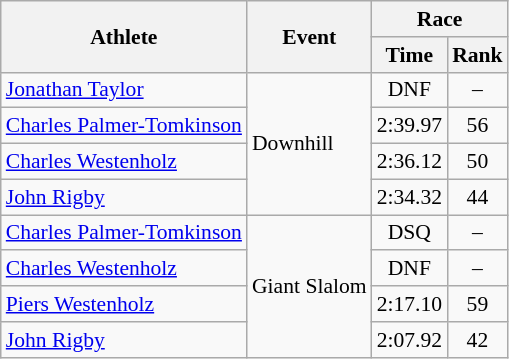<table class="wikitable" style="font-size:90%">
<tr>
<th rowspan="2">Athlete</th>
<th rowspan="2">Event</th>
<th colspan="2">Race</th>
</tr>
<tr>
<th>Time</th>
<th>Rank</th>
</tr>
<tr>
<td><a href='#'>Jonathan Taylor</a></td>
<td rowspan="4">Downhill</td>
<td align="center">DNF</td>
<td align="center">–</td>
</tr>
<tr>
<td><a href='#'>Charles Palmer-Tomkinson</a></td>
<td align="center">2:39.97</td>
<td align="center">56</td>
</tr>
<tr>
<td><a href='#'>Charles Westenholz</a></td>
<td align="center">2:36.12</td>
<td align="center">50</td>
</tr>
<tr>
<td><a href='#'>John Rigby</a></td>
<td align="center">2:34.32</td>
<td align="center">44</td>
</tr>
<tr>
<td><a href='#'>Charles Palmer-Tomkinson</a></td>
<td rowspan="4">Giant Slalom</td>
<td align="center">DSQ</td>
<td align="center">–</td>
</tr>
<tr>
<td><a href='#'>Charles Westenholz</a></td>
<td align="center">DNF</td>
<td align="center">–</td>
</tr>
<tr>
<td><a href='#'>Piers Westenholz</a></td>
<td align="center">2:17.10</td>
<td align="center">59</td>
</tr>
<tr>
<td><a href='#'>John Rigby</a></td>
<td align="center">2:07.92</td>
<td align="center">42</td>
</tr>
</table>
